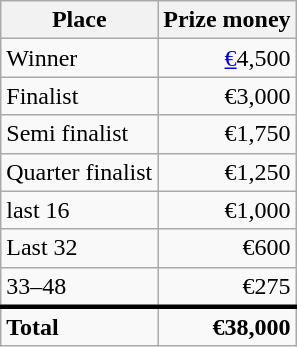<table class="wikitable sortable">
<tr>
<th scope=col>Place</th>
<th scope=col>Prize money</th>
</tr>
<tr>
<td>Winner</td>
<td style="text-align:right"><a href='#'>€</a>4,500</td>
</tr>
<tr>
<td>Finalist</td>
<td style="text-align:right">€3,000</td>
</tr>
<tr>
<td>Semi finalist</td>
<td style="text-align:right">€1,750</td>
</tr>
<tr>
<td>Quarter finalist</td>
<td style="text-align:right">€1,250</td>
</tr>
<tr>
<td>last 16</td>
<td style="text-align:right">€1,000</td>
</tr>
<tr>
<td>Last 32</td>
<td style="text-align:right">€600</td>
</tr>
<tr>
<td>33–48</td>
<td style="text-align:right">€275</td>
</tr>
<tr>
<td style="border-top:medium solid" class="sortbottom"><strong>Total</strong></td>
<td style="border-top:medium solid; text-align:right"><strong>€38,000</strong></td>
</tr>
</table>
